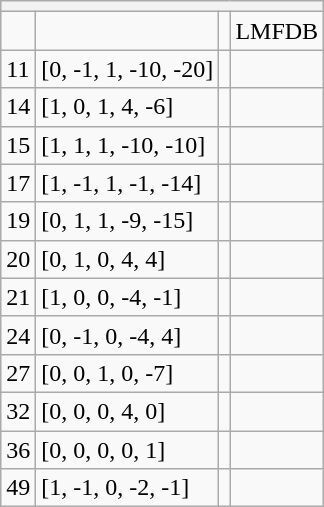<table class="wikitable">
<tr>
<th colspan="4"></th>
</tr>
<tr>
<td></td>
<td></td>
<td></td>
<td>LMFDB</td>
</tr>
<tr>
<td>11</td>
<td>[0, -1, 1, -10, -20]</td>
<td></td>
<td></td>
</tr>
<tr>
<td>14</td>
<td>[1, 0, 1, 4, -6]</td>
<td></td>
<td></td>
</tr>
<tr>
<td>15</td>
<td>[1, 1, 1, -10, -10]</td>
<td></td>
<td></td>
</tr>
<tr>
<td>17</td>
<td>[1, -1, 1, -1, -14]</td>
<td></td>
<td></td>
</tr>
<tr>
<td>19</td>
<td>[0, 1, 1, -9, -15]</td>
<td></td>
<td></td>
</tr>
<tr>
<td>20</td>
<td>[0, 1, 0, 4, 4]</td>
<td></td>
<td></td>
</tr>
<tr>
<td>21</td>
<td>[1, 0, 0, -4, -1]</td>
<td></td>
<td></td>
</tr>
<tr>
<td>24</td>
<td>[0, -1, 0, -4, 4]</td>
<td></td>
<td></td>
</tr>
<tr>
<td>27</td>
<td>[0, 0, 1, 0, -7]</td>
<td></td>
<td></td>
</tr>
<tr>
<td>32</td>
<td>[0, 0, 0, 4, 0]</td>
<td></td>
<td></td>
</tr>
<tr>
<td>36</td>
<td>[0, 0, 0, 0, 1]</td>
<td></td>
<td></td>
</tr>
<tr>
<td>49</td>
<td>[1, -1, 0, -2, -1]</td>
<td></td>
<td></td>
</tr>
</table>
